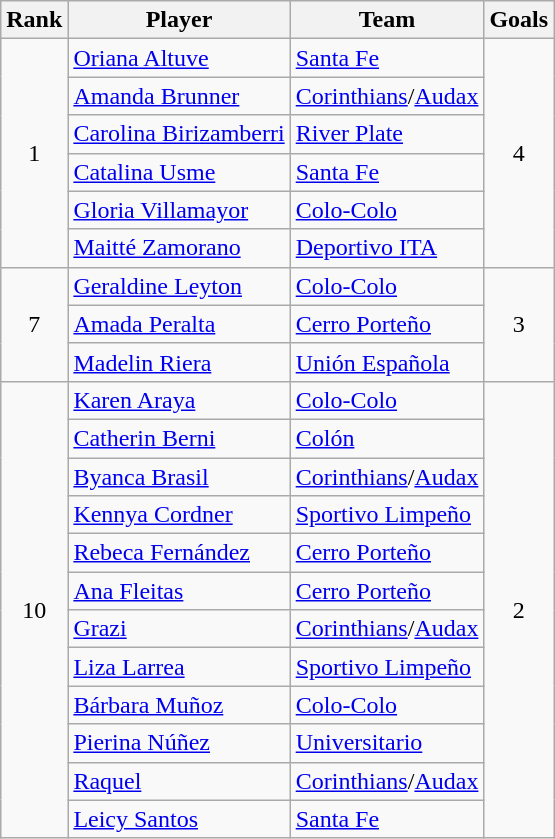<table class="wikitable">
<tr>
<th>Rank</th>
<th>Player</th>
<th>Team</th>
<th>Goals</th>
</tr>
<tr>
<td align=center rowspan=6>1</td>
<td> <a href='#'>Oriana Altuve</a></td>
<td> <a href='#'>Santa Fe</a></td>
<td align=center rowspan=6>4</td>
</tr>
<tr>
<td> <a href='#'>Amanda Brunner</a></td>
<td> <a href='#'>Corinthians</a>/<a href='#'>Audax</a></td>
</tr>
<tr>
<td> <a href='#'>Carolina Birizamberri</a></td>
<td> <a href='#'>River Plate</a></td>
</tr>
<tr>
<td> <a href='#'>Catalina Usme</a></td>
<td> <a href='#'>Santa Fe</a></td>
</tr>
<tr>
<td> <a href='#'>Gloria Villamayor</a></td>
<td> <a href='#'>Colo-Colo</a></td>
</tr>
<tr>
<td> <a href='#'>Maitté Zamorano</a></td>
<td> <a href='#'>Deportivo ITA</a></td>
</tr>
<tr>
<td align=center rowspan=3>7</td>
<td> <a href='#'>Geraldine Leyton</a></td>
<td> <a href='#'>Colo-Colo</a></td>
<td align=center rowspan=3>3</td>
</tr>
<tr>
<td> <a href='#'>Amada Peralta</a></td>
<td> <a href='#'>Cerro Porteño</a></td>
</tr>
<tr>
<td> <a href='#'>Madelin Riera</a></td>
<td> <a href='#'>Unión Española</a></td>
</tr>
<tr>
<td align=center rowspan=12>10</td>
<td> <a href='#'>Karen Araya</a></td>
<td> <a href='#'>Colo-Colo</a></td>
<td align=center rowspan=12>2</td>
</tr>
<tr>
<td> <a href='#'>Catherin Berni</a></td>
<td> <a href='#'>Colón</a></td>
</tr>
<tr>
<td> <a href='#'>Byanca Brasil</a></td>
<td> <a href='#'>Corinthians</a>/<a href='#'>Audax</a></td>
</tr>
<tr>
<td> <a href='#'>Kennya Cordner</a></td>
<td> <a href='#'>Sportivo Limpeño</a></td>
</tr>
<tr>
<td> <a href='#'>Rebeca Fernández</a></td>
<td> <a href='#'>Cerro Porteño</a></td>
</tr>
<tr>
<td> <a href='#'>Ana Fleitas</a></td>
<td> <a href='#'>Cerro Porteño</a></td>
</tr>
<tr>
<td> <a href='#'>Grazi</a></td>
<td> <a href='#'>Corinthians</a>/<a href='#'>Audax</a></td>
</tr>
<tr>
<td> <a href='#'>Liza Larrea</a></td>
<td> <a href='#'>Sportivo Limpeño</a></td>
</tr>
<tr>
<td> <a href='#'>Bárbara Muñoz</a></td>
<td> <a href='#'>Colo-Colo</a></td>
</tr>
<tr>
<td> <a href='#'>Pierina Núñez</a></td>
<td> <a href='#'>Universitario</a></td>
</tr>
<tr>
<td> <a href='#'>Raquel</a></td>
<td> <a href='#'>Corinthians</a>/<a href='#'>Audax</a></td>
</tr>
<tr>
<td> <a href='#'>Leicy Santos</a></td>
<td> <a href='#'>Santa Fe</a></td>
</tr>
</table>
